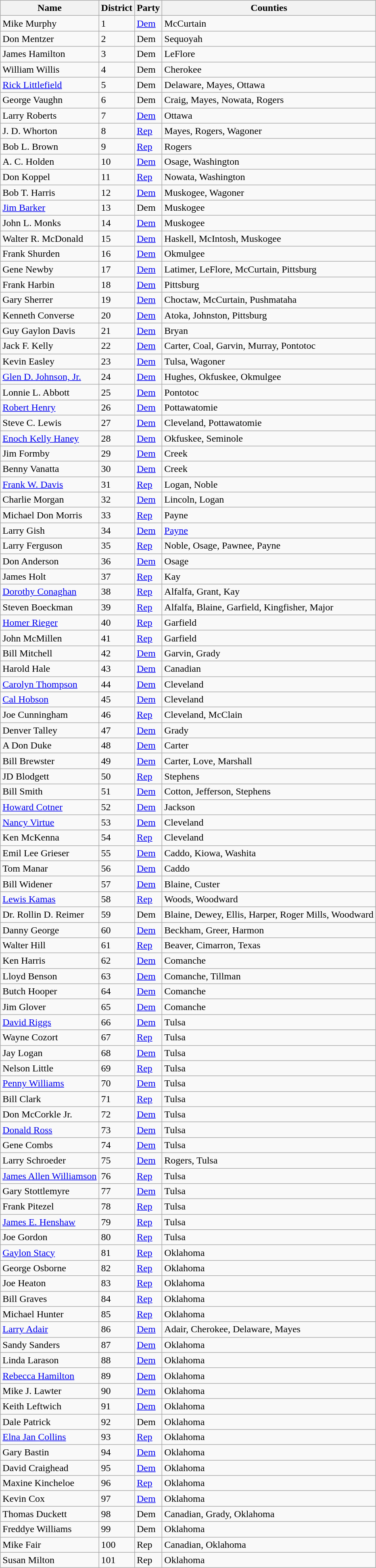<table class="wikitable sortable">
<tr>
<th>Name</th>
<th>District</th>
<th>Party</th>
<th>Counties</th>
</tr>
<tr>
<td>Mike Murphy</td>
<td>1</td>
<td><a href='#'>Dem</a></td>
<td>McCurtain</td>
</tr>
<tr>
<td>Don Mentzer</td>
<td>2</td>
<td>Dem</td>
<td>Sequoyah</td>
</tr>
<tr>
<td>James Hamilton</td>
<td>3</td>
<td>Dem</td>
<td>LeFlore</td>
</tr>
<tr>
<td>William Willis</td>
<td>4</td>
<td>Dem</td>
<td>Cherokee</td>
</tr>
<tr>
<td><a href='#'>Rick Littlefield</a></td>
<td>5</td>
<td>Dem</td>
<td>Delaware, Mayes, Ottawa</td>
</tr>
<tr>
<td>George Vaughn</td>
<td>6</td>
<td>Dem</td>
<td>Craig, Mayes, Nowata, Rogers</td>
</tr>
<tr>
<td>Larry Roberts</td>
<td>7</td>
<td><a href='#'>Dem</a></td>
<td>Ottawa</td>
</tr>
<tr>
<td>J. D. Whorton</td>
<td>8</td>
<td><a href='#'>Rep</a></td>
<td>Mayes, Rogers, Wagoner</td>
</tr>
<tr>
<td>Bob L. Brown</td>
<td>9</td>
<td><a href='#'>Rep</a></td>
<td>Rogers</td>
</tr>
<tr>
<td>A. C. Holden</td>
<td>10</td>
<td><a href='#'>Dem</a></td>
<td>Osage, Washington</td>
</tr>
<tr>
<td>Don Koppel</td>
<td>11</td>
<td><a href='#'>Rep</a></td>
<td>Nowata, Washington</td>
</tr>
<tr>
<td>Bob T. Harris</td>
<td>12</td>
<td><a href='#'>Dem</a></td>
<td>Muskogee, Wagoner</td>
</tr>
<tr>
<td><a href='#'>Jim Barker</a></td>
<td>13</td>
<td>Dem</td>
<td>Muskogee</td>
</tr>
<tr>
<td>John L. Monks</td>
<td>14</td>
<td><a href='#'>Dem</a></td>
<td>Muskogee</td>
</tr>
<tr>
<td>Walter R. McDonald</td>
<td>15</td>
<td><a href='#'>Dem</a></td>
<td>Haskell, McIntosh, Muskogee</td>
</tr>
<tr>
<td>Frank Shurden</td>
<td>16</td>
<td><a href='#'>Dem</a></td>
<td>Okmulgee</td>
</tr>
<tr>
<td>Gene Newby</td>
<td>17</td>
<td><a href='#'>Dem</a></td>
<td>Latimer, LeFlore, McCurtain, Pittsburg</td>
</tr>
<tr>
<td>Frank Harbin</td>
<td>18</td>
<td><a href='#'>Dem</a></td>
<td>Pittsburg</td>
</tr>
<tr>
<td>Gary Sherrer</td>
<td>19</td>
<td><a href='#'>Dem</a></td>
<td>Choctaw, McCurtain, Pushmataha</td>
</tr>
<tr>
<td>Kenneth Converse</td>
<td>20</td>
<td><a href='#'>Dem</a></td>
<td>Atoka, Johnston, Pittsburg</td>
</tr>
<tr>
<td>Guy Gaylon Davis</td>
<td>21</td>
<td><a href='#'>Dem</a></td>
<td>Bryan</td>
</tr>
<tr>
<td>Jack F. Kelly</td>
<td>22</td>
<td><a href='#'>Dem</a></td>
<td>Carter, Coal, Garvin, Murray, Pontotoc</td>
</tr>
<tr>
<td>Kevin Easley</td>
<td>23</td>
<td><a href='#'>Dem</a></td>
<td>Tulsa, Wagoner</td>
</tr>
<tr>
<td><a href='#'>Glen D. Johnson, Jr.</a></td>
<td>24</td>
<td><a href='#'>Dem</a></td>
<td>Hughes, Okfuskee, Okmulgee</td>
</tr>
<tr>
<td>Lonnie L. Abbott</td>
<td>25</td>
<td><a href='#'>Dem</a></td>
<td>Pontotoc</td>
</tr>
<tr>
<td><a href='#'>Robert Henry</a></td>
<td>26</td>
<td><a href='#'>Dem</a></td>
<td>Pottawatomie</td>
</tr>
<tr>
<td>Steve C. Lewis</td>
<td>27</td>
<td><a href='#'>Dem</a></td>
<td>Cleveland, Pottawatomie</td>
</tr>
<tr>
<td><a href='#'>Enoch Kelly Haney</a></td>
<td>28</td>
<td><a href='#'>Dem</a></td>
<td>Okfuskee, Seminole</td>
</tr>
<tr>
<td>Jim Formby</td>
<td>29</td>
<td><a href='#'>Dem</a></td>
<td>Creek</td>
</tr>
<tr>
<td>Benny Vanatta</td>
<td>30</td>
<td><a href='#'>Dem</a></td>
<td>Creek</td>
</tr>
<tr>
<td><a href='#'>Frank W. Davis</a></td>
<td>31</td>
<td><a href='#'>Rep</a></td>
<td>Logan, Noble</td>
</tr>
<tr>
<td>Charlie Morgan</td>
<td>32</td>
<td><a href='#'>Dem</a></td>
<td>Lincoln, Logan</td>
</tr>
<tr>
<td>Michael Don Morris</td>
<td>33</td>
<td><a href='#'>Rep</a></td>
<td>Payne</td>
</tr>
<tr>
<td>Larry Gish</td>
<td>34</td>
<td><a href='#'>Dem</a></td>
<td><a href='#'>Payne</a></td>
</tr>
<tr>
<td>Larry Ferguson</td>
<td>35</td>
<td><a href='#'>Rep</a></td>
<td>Noble, Osage, Pawnee, Payne</td>
</tr>
<tr>
<td>Don Anderson</td>
<td>36</td>
<td><a href='#'>Dem</a></td>
<td>Osage</td>
</tr>
<tr>
<td>James Holt</td>
<td>37</td>
<td><a href='#'>Rep</a></td>
<td>Kay</td>
</tr>
<tr>
<td><a href='#'>Dorothy Conaghan</a></td>
<td>38</td>
<td><a href='#'>Rep</a></td>
<td>Alfalfa, Grant, Kay</td>
</tr>
<tr>
<td>Steven Boeckman</td>
<td>39</td>
<td><a href='#'>Rep</a></td>
<td>Alfalfa, Blaine, Garfield, Kingfisher, Major</td>
</tr>
<tr>
<td><a href='#'>Homer Rieger</a></td>
<td>40</td>
<td><a href='#'>Rep</a></td>
<td>Garfield</td>
</tr>
<tr>
<td>John McMillen</td>
<td>41</td>
<td><a href='#'>Rep</a></td>
<td>Garfield</td>
</tr>
<tr>
<td>Bill Mitchell</td>
<td>42</td>
<td><a href='#'>Dem</a></td>
<td>Garvin, Grady</td>
</tr>
<tr>
<td>Harold Hale</td>
<td>43</td>
<td><a href='#'>Dem</a></td>
<td>Canadian</td>
</tr>
<tr>
<td><a href='#'>Carolyn Thompson</a></td>
<td>44</td>
<td><a href='#'>Dem</a></td>
<td>Cleveland</td>
</tr>
<tr>
<td><a href='#'>Cal Hobson</a></td>
<td>45</td>
<td><a href='#'>Dem</a></td>
<td>Cleveland</td>
</tr>
<tr>
<td>Joe Cunningham</td>
<td>46</td>
<td><a href='#'>Rep</a></td>
<td>Cleveland, McClain</td>
</tr>
<tr>
<td>Denver Talley</td>
<td>47</td>
<td><a href='#'>Dem</a></td>
<td>Grady</td>
</tr>
<tr>
<td>A Don Duke</td>
<td>48</td>
<td><a href='#'>Dem</a></td>
<td>Carter</td>
</tr>
<tr>
<td>Bill Brewster</td>
<td>49</td>
<td><a href='#'>Dem</a></td>
<td>Carter, Love, Marshall</td>
</tr>
<tr>
<td>JD Blodgett</td>
<td>50</td>
<td><a href='#'>Rep</a></td>
<td>Stephens</td>
</tr>
<tr>
<td>Bill Smith</td>
<td>51</td>
<td><a href='#'>Dem</a></td>
<td>Cotton, Jefferson, Stephens</td>
</tr>
<tr>
<td><a href='#'>Howard Cotner</a></td>
<td>52</td>
<td><a href='#'>Dem</a></td>
<td>Jackson</td>
</tr>
<tr>
<td><a href='#'>Nancy Virtue</a></td>
<td>53</td>
<td><a href='#'>Dem</a></td>
<td>Cleveland</td>
</tr>
<tr>
<td>Ken McKenna</td>
<td>54</td>
<td><a href='#'>Rep</a></td>
<td>Cleveland</td>
</tr>
<tr>
<td>Emil Lee Grieser</td>
<td>55</td>
<td><a href='#'>Dem</a></td>
<td>Caddo, Kiowa, Washita</td>
</tr>
<tr>
<td>Tom Manar</td>
<td>56</td>
<td><a href='#'>Dem</a></td>
<td>Caddo</td>
</tr>
<tr>
<td>Bill Widener</td>
<td>57</td>
<td><a href='#'>Dem</a></td>
<td>Blaine, Custer</td>
</tr>
<tr>
<td><a href='#'>Lewis Kamas</a></td>
<td>58</td>
<td><a href='#'>Rep</a></td>
<td>Woods, Woodward</td>
</tr>
<tr>
<td>Dr. Rollin D. Reimer</td>
<td>59</td>
<td>Dem</td>
<td>Blaine, Dewey, Ellis, Harper, Roger Mills, Woodward</td>
</tr>
<tr>
<td>Danny George</td>
<td>60</td>
<td><a href='#'>Dem</a></td>
<td>Beckham, Greer, Harmon</td>
</tr>
<tr>
<td>Walter Hill</td>
<td>61</td>
<td><a href='#'>Rep</a></td>
<td>Beaver, Cimarron, Texas</td>
</tr>
<tr>
<td>Ken Harris</td>
<td>62</td>
<td><a href='#'>Dem</a></td>
<td>Comanche</td>
</tr>
<tr>
<td>Lloyd Benson</td>
<td>63</td>
<td><a href='#'>Dem</a></td>
<td>Comanche, Tillman</td>
</tr>
<tr>
<td>Butch Hooper</td>
<td>64</td>
<td><a href='#'>Dem</a></td>
<td>Comanche</td>
</tr>
<tr>
<td>Jim Glover</td>
<td>65</td>
<td><a href='#'>Dem</a></td>
<td>Comanche</td>
</tr>
<tr>
<td><a href='#'>David Riggs</a></td>
<td>66</td>
<td><a href='#'>Dem</a></td>
<td>Tulsa</td>
</tr>
<tr>
<td>Wayne Cozort</td>
<td>67</td>
<td><a href='#'>Rep</a></td>
<td>Tulsa</td>
</tr>
<tr>
<td>Jay Logan</td>
<td>68</td>
<td><a href='#'>Dem</a></td>
<td>Tulsa</td>
</tr>
<tr>
<td>Nelson Little</td>
<td>69</td>
<td><a href='#'>Rep</a></td>
<td>Tulsa</td>
</tr>
<tr>
<td><a href='#'>Penny Williams</a></td>
<td>70</td>
<td><a href='#'>Dem</a></td>
<td>Tulsa</td>
</tr>
<tr>
<td>Bill Clark</td>
<td>71</td>
<td><a href='#'>Rep</a></td>
<td>Tulsa</td>
</tr>
<tr>
<td>Don McCorkle Jr.</td>
<td>72</td>
<td><a href='#'>Dem</a></td>
<td>Tulsa</td>
</tr>
<tr>
<td><a href='#'>Donald Ross</a></td>
<td>73</td>
<td><a href='#'>Dem</a></td>
<td>Tulsa</td>
</tr>
<tr>
<td>Gene Combs</td>
<td>74</td>
<td><a href='#'>Dem</a></td>
<td>Tulsa</td>
</tr>
<tr>
<td>Larry Schroeder</td>
<td>75</td>
<td><a href='#'>Dem</a></td>
<td>Rogers, Tulsa</td>
</tr>
<tr>
<td><a href='#'>James Allen Williamson</a></td>
<td>76</td>
<td><a href='#'>Rep</a></td>
<td>Tulsa</td>
</tr>
<tr>
<td>Gary Stottlemyre</td>
<td>77</td>
<td><a href='#'>Dem</a></td>
<td>Tulsa</td>
</tr>
<tr>
<td>Frank Pitezel</td>
<td>78</td>
<td><a href='#'>Rep</a></td>
<td>Tulsa</td>
</tr>
<tr>
<td><a href='#'>James E. Henshaw</a></td>
<td>79</td>
<td><a href='#'>Rep</a></td>
<td>Tulsa</td>
</tr>
<tr>
<td>Joe Gordon</td>
<td>80</td>
<td><a href='#'>Rep</a></td>
<td>Tulsa</td>
</tr>
<tr>
<td><a href='#'>Gaylon Stacy</a></td>
<td>81</td>
<td><a href='#'>Rep</a></td>
<td>Oklahoma</td>
</tr>
<tr>
<td>George Osborne</td>
<td>82</td>
<td><a href='#'>Rep</a></td>
<td>Oklahoma</td>
</tr>
<tr>
<td>Joe Heaton</td>
<td>83</td>
<td><a href='#'>Rep</a></td>
<td>Oklahoma</td>
</tr>
<tr>
<td>Bill Graves</td>
<td>84</td>
<td><a href='#'>Rep</a></td>
<td>Oklahoma</td>
</tr>
<tr>
<td>Michael Hunter</td>
<td>85</td>
<td><a href='#'>Rep</a></td>
<td>Oklahoma</td>
</tr>
<tr>
<td><a href='#'>Larry Adair</a></td>
<td>86</td>
<td><a href='#'>Dem</a></td>
<td>Adair, Cherokee, Delaware, Mayes</td>
</tr>
<tr>
<td>Sandy Sanders</td>
<td>87</td>
<td><a href='#'>Dem</a></td>
<td>Oklahoma</td>
</tr>
<tr>
<td>Linda Larason</td>
<td>88</td>
<td><a href='#'>Dem</a></td>
<td>Oklahoma</td>
</tr>
<tr>
<td><a href='#'>Rebecca Hamilton</a></td>
<td>89</td>
<td><a href='#'>Dem</a></td>
<td>Oklahoma</td>
</tr>
<tr>
<td>Mike J. Lawter</td>
<td>90</td>
<td><a href='#'>Dem</a></td>
<td>Oklahoma</td>
</tr>
<tr>
<td>Keith Leftwich</td>
<td>91</td>
<td><a href='#'>Dem</a></td>
<td>Oklahoma</td>
</tr>
<tr>
<td>Dale Patrick</td>
<td>92</td>
<td>Dem</td>
<td>Oklahoma</td>
</tr>
<tr>
<td><a href='#'>Elna Jan Collins</a></td>
<td>93</td>
<td><a href='#'>Rep</a></td>
<td>Oklahoma</td>
</tr>
<tr>
<td>Gary Bastin</td>
<td>94</td>
<td><a href='#'>Dem</a></td>
<td>Oklahoma</td>
</tr>
<tr>
<td>David Craighead</td>
<td>95</td>
<td><a href='#'>Dem</a></td>
<td>Oklahoma</td>
</tr>
<tr>
<td>Maxine Kincheloe</td>
<td>96</td>
<td><a href='#'>Rep</a></td>
<td>Oklahoma</td>
</tr>
<tr>
<td>Kevin Cox</td>
<td>97</td>
<td><a href='#'>Dem</a></td>
<td>Oklahoma</td>
</tr>
<tr>
<td>Thomas Duckett</td>
<td>98</td>
<td>Dem</td>
<td>Canadian, Grady, Oklahoma</td>
</tr>
<tr>
<td>Freddye Williams</td>
<td>99</td>
<td>Dem</td>
<td>Oklahoma</td>
</tr>
<tr>
<td>Mike Fair</td>
<td>100</td>
<td>Rep</td>
<td>Canadian, Oklahoma</td>
</tr>
<tr>
<td>Susan Milton</td>
<td>101</td>
<td>Rep</td>
<td>Oklahoma</td>
</tr>
</table>
